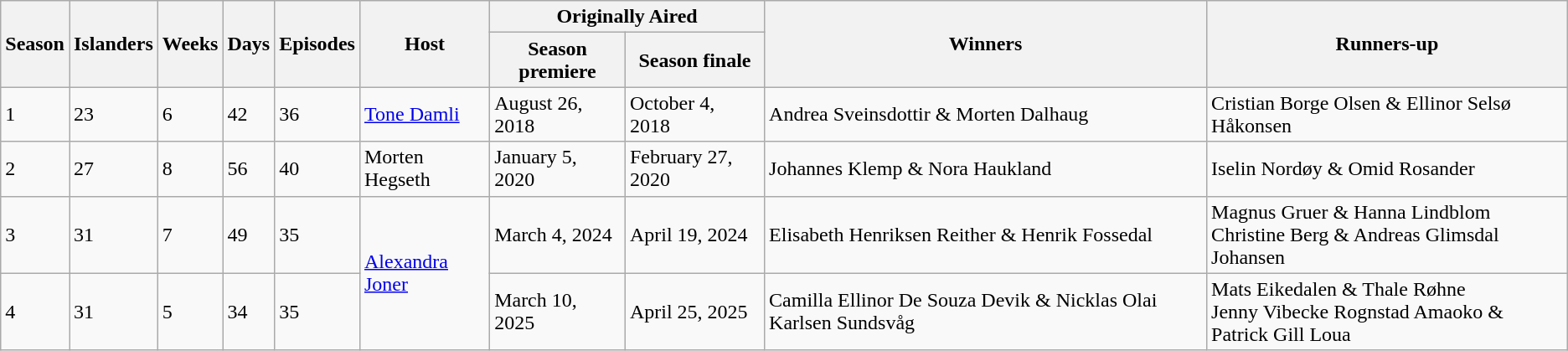<table class="wikitable">
<tr>
<th rowspan="2">Season</th>
<th rowspan="2">Islanders</th>
<th rowspan="2">Weeks</th>
<th rowspan="2">Days</th>
<th rowspan="2">Episodes</th>
<th rowspan="2">Host</th>
<th colspan="2">Originally Aired</th>
<th rowspan="2">Winners</th>
<th rowspan="2">Runners-up</th>
</tr>
<tr>
<th>Season premiere</th>
<th>Season finale</th>
</tr>
<tr>
<td>1</td>
<td>23</td>
<td>6</td>
<td>42</td>
<td>36</td>
<td><a href='#'>Tone Damli</a></td>
<td>August 26, 2018</td>
<td>October 4, 2018</td>
<td>Andrea Sveinsdottir & Morten Dalhaug</td>
<td>Cristian Borge Olsen & Ellinor Selsø Håkonsen</td>
</tr>
<tr>
<td>2</td>
<td>27</td>
<td>8</td>
<td>56</td>
<td>40</td>
<td>Morten Hegseth</td>
<td>January 5, 2020</td>
<td>February 27, 2020</td>
<td>Johannes Klemp & Nora Haukland</td>
<td>Iselin Nordøy & Omid Rosander</td>
</tr>
<tr>
<td>3</td>
<td>31</td>
<td>7</td>
<td>49</td>
<td>35</td>
<td rowspan=2><a href='#'>Alexandra Joner</a></td>
<td>March 4, 2024</td>
<td>April 19, 2024</td>
<td>Elisabeth Henriksen Reither & Henrik Fossedal</td>
<td>Magnus Gruer & Hanna Lindblom <br> Christine Berg & Andreas Glimsdal Johansen</td>
</tr>
<tr>
<td>4</td>
<td>31</td>
<td>5</td>
<td>34</td>
<td>35</td>
<td>March 10, 2025</td>
<td>April 25, 2025</td>
<td>Camilla Ellinor De Souza Devik & Nicklas Olai Karlsen Sundsvåg</td>
<td>Mats Eikedalen & Thale Røhne <br> Jenny Vibecke Rognstad Amaoko & Patrick Gill Loua</td>
</tr>
</table>
